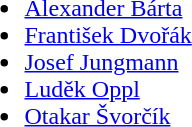<table>
<tr>
<td><br><ul><li><a href='#'>Alexander Bárta</a></li><li><a href='#'>František Dvořák</a></li><li><a href='#'>Josef Jungmann</a></li><li><a href='#'>Luděk Oppl</a></li><li><a href='#'>Otakar Švorčík</a></li></ul></td>
</tr>
</table>
